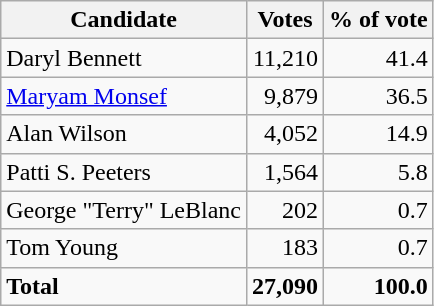<table class="wikitable" style="text-align:right;">
<tr>
<th>Candidate</th>
<th>Votes</th>
<th>% of vote</th>
</tr>
<tr>
<td style="text-align:left;">Daryl Bennett</td>
<td>11,210</td>
<td>41.4</td>
</tr>
<tr>
<td style="text-align:left;"><a href='#'>Maryam Monsef</a></td>
<td>9,879</td>
<td>36.5</td>
</tr>
<tr>
<td style="text-align:left;">Alan Wilson</td>
<td>4,052</td>
<td>14.9</td>
</tr>
<tr>
<td style="text-align:left;">Patti S. Peeters</td>
<td>1,564</td>
<td>5.8</td>
</tr>
<tr>
<td style="text-align:left;">George "Terry" LeBlanc</td>
<td>202</td>
<td>0.7</td>
</tr>
<tr>
<td style="text-align:left;">Tom Young</td>
<td>183</td>
<td>0.7</td>
</tr>
<tr>
<td style="text-align:left;"><strong>Total</strong></td>
<td><strong>27,090</strong></td>
<td><strong>100.0</strong></td>
</tr>
</table>
